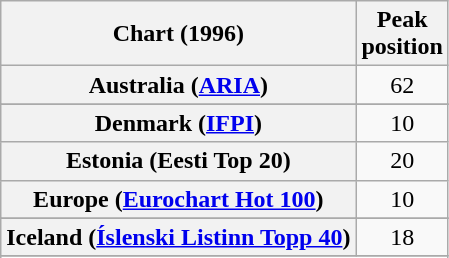<table class="wikitable sortable plainrowheaders" style="text-align:center">
<tr>
<th scope="col">Chart (1996)</th>
<th scope="col">Peak<br>position</th>
</tr>
<tr>
<th scope="row">Australia (<a href='#'>ARIA</a>)</th>
<td>62</td>
</tr>
<tr>
</tr>
<tr>
</tr>
<tr>
<th scope="row">Denmark (<a href='#'>IFPI</a>)</th>
<td>10</td>
</tr>
<tr>
<th scope="row">Estonia (Eesti Top 20)</th>
<td align="center">20</td>
</tr>
<tr>
<th scope="row">Europe (<a href='#'>Eurochart Hot 100</a>)</th>
<td>10</td>
</tr>
<tr>
</tr>
<tr>
</tr>
<tr>
<th scope="row">Iceland (<a href='#'>Íslenski Listinn Topp 40</a>)</th>
<td>18</td>
</tr>
<tr>
</tr>
<tr>
</tr>
<tr>
</tr>
<tr>
</tr>
<tr>
</tr>
<tr>
</tr>
<tr>
</tr>
<tr>
</tr>
</table>
